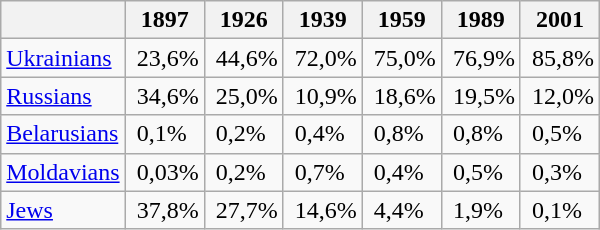<table class="wikitable">
<tr>
<th></th>
<th>1897</th>
<th>1926</th>
<th>1939</th>
<th>1959</th>
<th>1989</th>
<th>2001</th>
</tr>
<tr>
<td><a href='#'>Ukrainians</a></td>
<td> 23,6%</td>
<td> 44,6%</td>
<td> 72,0%</td>
<td> 75,0%</td>
<td> 76,9%</td>
<td> 85,8%</td>
</tr>
<tr>
<td><a href='#'>Russians</a></td>
<td> 34,6%</td>
<td> 25,0%</td>
<td> 10,9%</td>
<td> 18,6%</td>
<td> 19,5%</td>
<td> 12,0%</td>
</tr>
<tr>
<td><a href='#'>Belarusians</a></td>
<td> 0,1%</td>
<td> 0,2%</td>
<td> 0,4%</td>
<td> 0,8%</td>
<td> 0,8%</td>
<td> 0,5%</td>
</tr>
<tr>
<td><a href='#'>Moldavians</a></td>
<td> 0,03%</td>
<td> 0,2%</td>
<td> 0,7%</td>
<td> 0,4%</td>
<td> 0,5%</td>
<td> 0,3%</td>
</tr>
<tr>
<td><a href='#'>Jews</a></td>
<td> 37,8%</td>
<td> 27,7%</td>
<td> 14,6%</td>
<td> 4,4%</td>
<td> 1,9%</td>
<td> 0,1%</td>
</tr>
</table>
